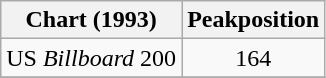<table class="wikitable">
<tr>
<th>Chart (1993)</th>
<th>Peakposition</th>
</tr>
<tr>
<td>US <em>Billboard</em> 200</td>
<td align="center">164</td>
</tr>
<tr>
</tr>
</table>
